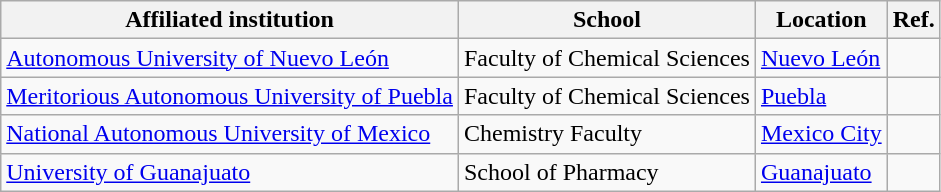<table class="wikitable sortable">
<tr>
<th>Affiliated institution</th>
<th>School</th>
<th>Location</th>
<th>Ref.</th>
</tr>
<tr>
<td><a href='#'>Autonomous University of Nuevo León</a></td>
<td>Faculty of Chemical Sciences</td>
<td><a href='#'>Nuevo León</a></td>
<td></td>
</tr>
<tr>
<td><a href='#'>Meritorious Autonomous University of Puebla</a></td>
<td>Faculty of Chemical Sciences</td>
<td><a href='#'>Puebla</a></td>
<td></td>
</tr>
<tr>
<td><a href='#'>National Autonomous University of Mexico</a></td>
<td>Chemistry Faculty</td>
<td><a href='#'>Mexico City</a></td>
<td></td>
</tr>
<tr>
<td><a href='#'>University of Guanajuato</a></td>
<td>School of Pharmacy</td>
<td><a href='#'>Guanajuato</a></td>
<td></td>
</tr>
</table>
